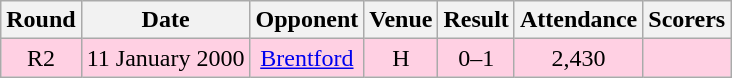<table class= "wikitable " style="font-size:100%; text-align:center">
<tr>
<th>Round</th>
<th>Date</th>
<th>Opponent</th>
<th>Venue</th>
<th>Result</th>
<th>Attendance</th>
<th>Scorers</th>
</tr>
<tr style="background: #ffd0e3;">
<td>R2</td>
<td>11 January 2000</td>
<td><a href='#'>Brentford</a></td>
<td>H</td>
<td>0–1</td>
<td>2,430</td>
<td></td>
</tr>
</table>
